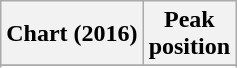<table class="wikitable sortable plainrowheaders" style="text-align:center">
<tr>
<th scope="col">Chart (2016)</th>
<th scope="col">Peak<br> position</th>
</tr>
<tr>
</tr>
<tr>
</tr>
<tr>
</tr>
<tr>
</tr>
<tr>
</tr>
<tr>
</tr>
<tr>
</tr>
<tr>
</tr>
<tr>
</tr>
<tr>
</tr>
<tr>
</tr>
</table>
